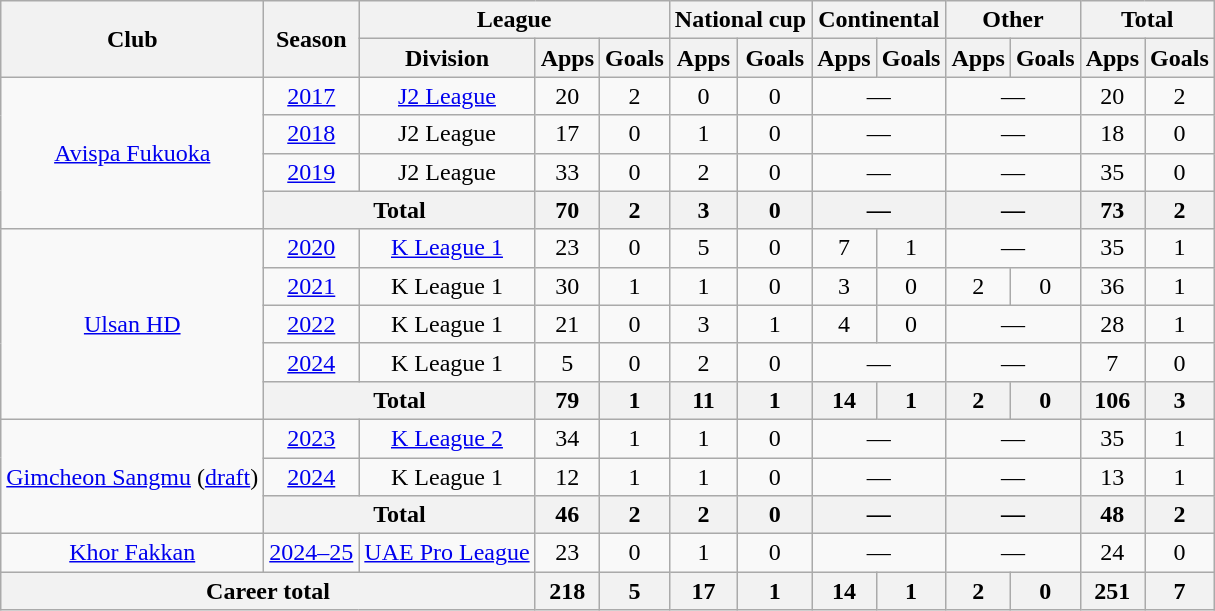<table class="wikitable" style="text-align:center;">
<tr>
<th rowspan="2">Club</th>
<th rowspan="2">Season</th>
<th colspan="3">League</th>
<th colspan="2">National cup</th>
<th colspan="2">Continental</th>
<th colspan="2">Other</th>
<th colspan="2">Total</th>
</tr>
<tr>
<th>Division</th>
<th>Apps</th>
<th>Goals</th>
<th>Apps</th>
<th>Goals</th>
<th>Apps</th>
<th>Goals</th>
<th>Apps</th>
<th>Goals</th>
<th>Apps</th>
<th>Goals</th>
</tr>
<tr>
<td rowspan="4"><a href='#'>Avispa Fukuoka</a></td>
<td><a href='#'>2017</a></td>
<td><a href='#'>J2 League</a></td>
<td>20</td>
<td>2</td>
<td>0</td>
<td>0</td>
<td colspan="2">—</td>
<td colspan="2">—</td>
<td>20</td>
<td>2</td>
</tr>
<tr>
<td><a href='#'>2018</a></td>
<td>J2 League</td>
<td>17</td>
<td>0</td>
<td>1</td>
<td>0</td>
<td colspan="2">—</td>
<td colspan="2">—</td>
<td>18</td>
<td>0</td>
</tr>
<tr>
<td><a href='#'>2019</a></td>
<td>J2 League</td>
<td>33</td>
<td>0</td>
<td>2</td>
<td>0</td>
<td colspan="2">—</td>
<td colspan="2">—</td>
<td>35</td>
<td>0</td>
</tr>
<tr>
<th colspan="2">Total</th>
<th>70</th>
<th>2</th>
<th>3</th>
<th>0</th>
<th colspan="2">—</th>
<th colspan="2">—</th>
<th>73</th>
<th>2</th>
</tr>
<tr>
<td rowspan="5"><a href='#'>Ulsan HD</a></td>
<td><a href='#'>2020</a></td>
<td><a href='#'>K League 1</a></td>
<td>23</td>
<td>0</td>
<td>5</td>
<td>0</td>
<td>7</td>
<td>1</td>
<td colspan="2">—</td>
<td>35</td>
<td>1</td>
</tr>
<tr>
<td><a href='#'>2021</a></td>
<td>K League 1</td>
<td>30</td>
<td>1</td>
<td>1</td>
<td>0</td>
<td>3</td>
<td>0</td>
<td>2</td>
<td>0</td>
<td>36</td>
<td>1</td>
</tr>
<tr>
<td><a href='#'>2022</a></td>
<td>K League 1</td>
<td>21</td>
<td>0</td>
<td>3</td>
<td>1</td>
<td>4</td>
<td>0</td>
<td colspan="2">—</td>
<td>28</td>
<td>1</td>
</tr>
<tr>
<td><a href='#'>2024</a></td>
<td>K League 1</td>
<td>5</td>
<td>0</td>
<td>2</td>
<td>0</td>
<td colspan="2">—</td>
<td colspan="2">—</td>
<td>7</td>
<td>0</td>
</tr>
<tr>
<th colspan="2">Total</th>
<th>79</th>
<th>1</th>
<th>11</th>
<th>1</th>
<th>14</th>
<th>1</th>
<th>2</th>
<th>0</th>
<th>106</th>
<th>3</th>
</tr>
<tr>
<td rowspan="3"><a href='#'>Gimcheon Sangmu</a> (<a href='#'>draft</a>)</td>
<td><a href='#'>2023</a></td>
<td><a href='#'>K League 2</a></td>
<td>34</td>
<td>1</td>
<td>1</td>
<td>0</td>
<td colspan="2">—</td>
<td colspan="2">—</td>
<td>35</td>
<td>1</td>
</tr>
<tr>
<td><a href='#'>2024</a></td>
<td>K League 1</td>
<td>12</td>
<td>1</td>
<td>1</td>
<td>0</td>
<td colspan="2">—</td>
<td colspan="2">—</td>
<td>13</td>
<td>1</td>
</tr>
<tr>
<th colspan="2">Total</th>
<th>46</th>
<th>2</th>
<th>2</th>
<th>0</th>
<th colspan="2">—</th>
<th colspan="2">—</th>
<th>48</th>
<th>2</th>
</tr>
<tr>
<td><a href='#'>Khor Fakkan</a></td>
<td><a href='#'>2024–25</a></td>
<td><a href='#'>UAE Pro League</a></td>
<td>23</td>
<td>0</td>
<td>1</td>
<td>0</td>
<td colspan="2">—</td>
<td colspan="2">—</td>
<td>24</td>
<td>0</td>
</tr>
<tr>
<th colspan="3">Career total</th>
<th>218</th>
<th>5</th>
<th>17</th>
<th>1</th>
<th>14</th>
<th>1</th>
<th>2</th>
<th>0</th>
<th>251</th>
<th>7</th>
</tr>
</table>
